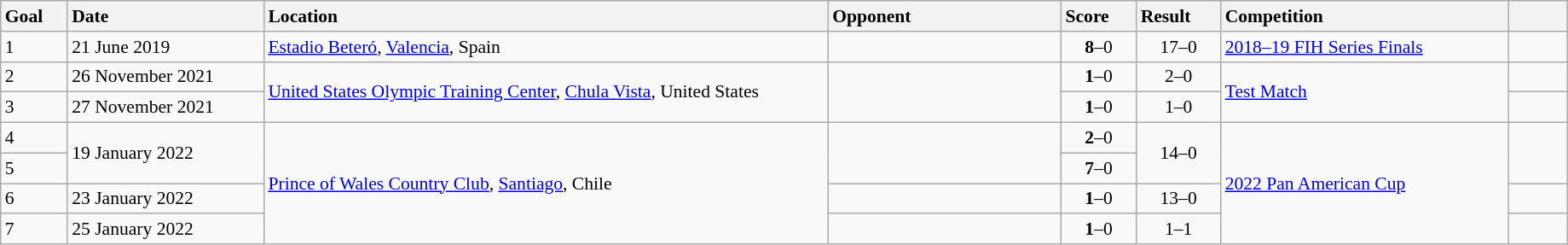<table class="wikitable sortable" style="font-size:90%" width=97%>
<tr>
<th style="width: 25px; text-align: left">Goal</th>
<th style="width: 100px; text-align: left">Date</th>
<th style="width: 300px; text-align: left">Location</th>
<th style="width: 120px; text-align: left">Opponent</th>
<th style="width: 30px; text-align: left">Score</th>
<th style="width: 30px; text-align: left">Result</th>
<th style="width: 150px; text-align: left">Competition</th>
<th style="width: 25px; text-align: left"></th>
</tr>
<tr>
<td>1</td>
<td>21 June 2019</td>
<td><a href='#'>Estadio Beteró</a>, <a href='#'>Valencia</a>, Spain</td>
<td></td>
<td align="center"><strong>8</strong>–0</td>
<td align="center">17–0</td>
<td><a href='#'>2018–19 FIH Series Finals</a></td>
<td></td>
</tr>
<tr>
<td>2</td>
<td>26 November 2021</td>
<td rowspan=2><a href='#'>United States Olympic Training Center</a>, <a href='#'>Chula Vista</a>, United States</td>
<td rowspan=2></td>
<td align="center"><strong>1</strong>–0</td>
<td align="center">2–0</td>
<td rowspan=2><a href='#'>Test Match</a></td>
<td></td>
</tr>
<tr>
<td>3</td>
<td>27 November 2021</td>
<td align="center"><strong>1</strong>–0</td>
<td align="center">1–0</td>
<td></td>
</tr>
<tr>
<td>4</td>
<td rowspan=2>19 January 2022</td>
<td rowspan=4><a href='#'>Prince of Wales Country Club</a>, <a href='#'>Santiago</a>, Chile</td>
<td rowspan=2></td>
<td align="center"><strong>2</strong>–0</td>
<td rowspan=2; align="center">14–0</td>
<td rowspan=4><a href='#'>2022 Pan American Cup</a></td>
<td rowspan=2></td>
</tr>
<tr>
<td>5</td>
<td align="center"><strong>7</strong>–0</td>
</tr>
<tr>
<td>6</td>
<td>23 January 2022</td>
<td></td>
<td align="center"><strong>1</strong>–0</td>
<td align="center">13–0</td>
<td></td>
</tr>
<tr>
<td>7</td>
<td>25 January 2022</td>
<td></td>
<td align="center"><strong>1</strong>–0</td>
<td align="center">1–1</td>
<td></td>
</tr>
</table>
